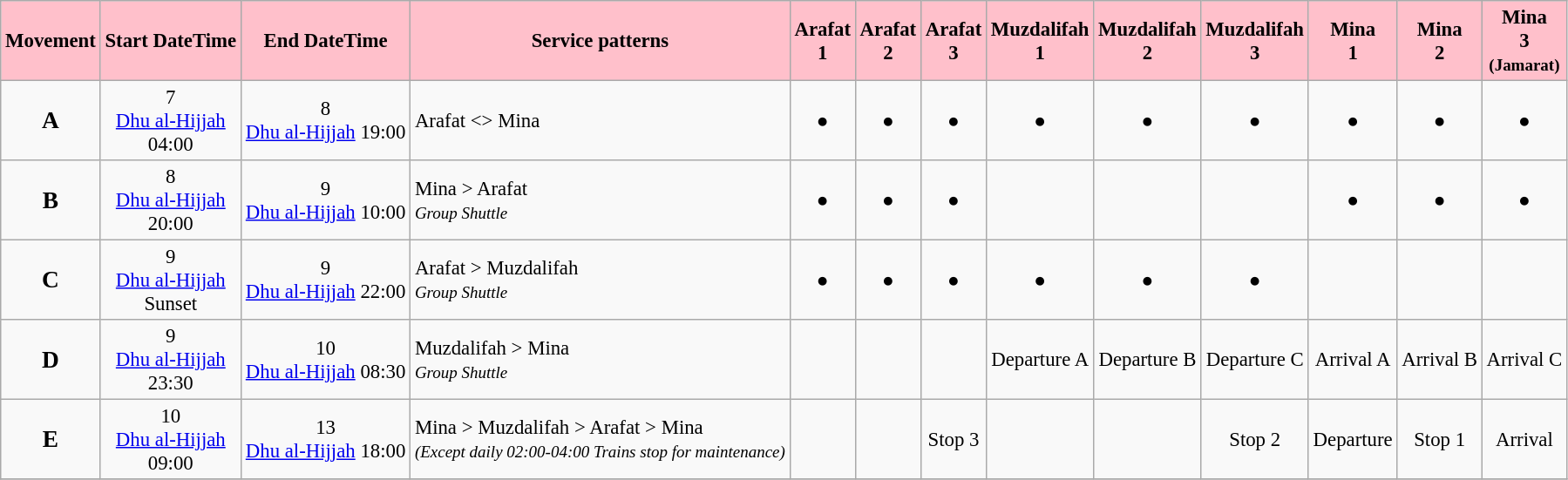<table class="wikitable sortable" style="font-size: 95%; text-align:center;">
<tr bgcolor="pink">
<td><strong>Movement</strong></td>
<td><strong>Start DateTime</strong></td>
<td><strong>End DateTime</strong></td>
<td><strong>Service patterns</strong></td>
<td><strong>Arafat <br>1</strong></td>
<td><strong>Arafat <br>2</strong></td>
<td><strong>Arafat <br>3</strong></td>
<td><strong>Muzdalifah <br>1</strong></td>
<td><strong>Muzdalifah <br>2</strong></td>
<td><strong>Muzdalifah <br>3</strong></td>
<td><strong>Mina <br>1</strong></td>
<td><strong>Mina <br>2</strong></td>
<td><strong>Mina <br>3 <br><small>(Jamarat)</small></strong></td>
</tr>
<tr>
<td><big><strong>A</strong></big></td>
<td>7 <br><a href='#'>Dhu al-Hijjah</a><br>04:00</td>
<td>8<br><a href='#'>Dhu al-Hijjah</a>
19:00</td>
<td style="text-align:left;">Arafat <> Mina</td>
<td>●</td>
<td>●</td>
<td>●</td>
<td>●</td>
<td>●</td>
<td>●</td>
<td>●</td>
<td>●</td>
<td>●</td>
</tr>
<tr>
<td><big><strong>B</strong></big></td>
<td>8 <br><a href='#'>Dhu al-Hijjah</a><br>20:00</td>
<td>9<br><a href='#'>Dhu al-Hijjah</a>
10:00</td>
<td style="text-align:left;">Mina > Arafat<br><small><em>Group Shuttle</em></small></td>
<td>●</td>
<td>●</td>
<td>●</td>
<td></td>
<td></td>
<td></td>
<td>●</td>
<td>●</td>
<td>●</td>
</tr>
<tr>
<td><big><strong>C</strong></big></td>
<td>9 <br><a href='#'>Dhu al-Hijjah</a><br>Sunset</td>
<td>9<br><a href='#'>Dhu al-Hijjah</a>
22:00</td>
<td style="text-align:left;">Arafat > Muzdalifah<br><small><em>Group Shuttle</em></small></td>
<td>●</td>
<td>●</td>
<td>●</td>
<td>●</td>
<td>●</td>
<td>●</td>
<td></td>
<td></td>
<td></td>
</tr>
<tr>
<td><big><strong>D</strong></big></td>
<td>9 <br><a href='#'>Dhu al-Hijjah</a><br>23:30</td>
<td>10<br><a href='#'>Dhu al-Hijjah</a>
08:30</td>
<td style="text-align:left;">Muzdalifah > Mina<br><small><em>Group Shuttle</em></small></td>
<td></td>
<td></td>
<td></td>
<td>Departure A</td>
<td>Departure B</td>
<td>Departure C</td>
<td>Arrival A</td>
<td>Arrival B</td>
<td>Arrival C</td>
</tr>
<tr>
<td><big><strong>E</strong></big></td>
<td>10 <br><a href='#'>Dhu al-Hijjah</a><br>09:00</td>
<td>13<br><a href='#'>Dhu al-Hijjah</a>
18:00</td>
<td style="text-align:left;">Mina > Muzdalifah > Arafat > Mina <br><small><em>(Except daily 02:00-04:00 Trains stop for maintenance)</em></small></td>
<td></td>
<td></td>
<td>Stop 3</td>
<td></td>
<td></td>
<td>Stop 2</td>
<td>Departure</td>
<td>Stop 1</td>
<td>Arrival</td>
</tr>
<tr>
</tr>
</table>
